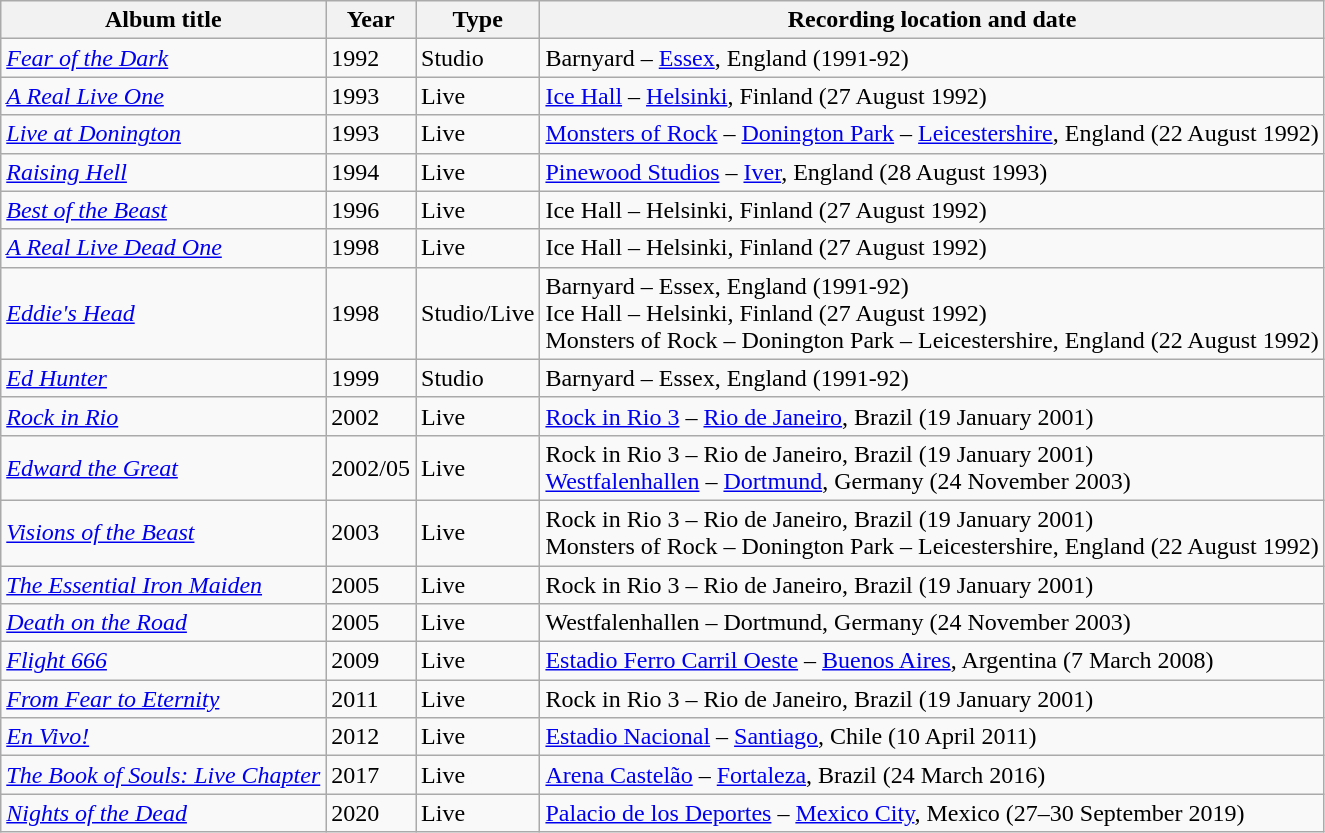<table class="wikitable sortable" border="1">
<tr>
<th scope="col">Album title</th>
<th scope="col">Year</th>
<th scope="col">Type</th>
<th scope="col">Recording location and date</th>
</tr>
<tr>
<td><em><a href='#'>Fear of the Dark</a></em></td>
<td>1992</td>
<td>Studio</td>
<td>Barnyard – <a href='#'>Essex</a>, England (1991-92)</td>
</tr>
<tr>
<td><em><a href='#'>A Real Live One</a></em></td>
<td>1993</td>
<td>Live</td>
<td><a href='#'>Ice Hall</a> – <a href='#'>Helsinki</a>, Finland (27 August 1992)</td>
</tr>
<tr>
<td><em><a href='#'>Live at Donington</a></em></td>
<td>1993</td>
<td>Live</td>
<td><a href='#'>Monsters of Rock</a> – <a href='#'>Donington Park</a> – <a href='#'>Leicestershire</a>, England (22 August 1992)</td>
</tr>
<tr>
<td><em><a href='#'>Raising Hell</a></em></td>
<td>1994</td>
<td>Live</td>
<td><a href='#'>Pinewood Studios</a> – <a href='#'>Iver</a>, England (28 August 1993)</td>
</tr>
<tr>
<td><em><a href='#'>Best of the Beast</a></em></td>
<td>1996</td>
<td>Live</td>
<td>Ice Hall – Helsinki, Finland (27 August 1992)</td>
</tr>
<tr>
<td><em><a href='#'>A Real Live Dead One</a></em></td>
<td>1998</td>
<td>Live</td>
<td>Ice Hall – Helsinki, Finland (27 August 1992)</td>
</tr>
<tr>
<td><em><a href='#'>Eddie's Head</a></em></td>
<td>1998</td>
<td>Studio/Live</td>
<td>Barnyard – Essex, England (1991-92)<br>Ice Hall – Helsinki, Finland (27 August 1992)<br>Monsters of Rock – Donington Park – Leicestershire, England (22 August 1992)</td>
</tr>
<tr>
<td><em><a href='#'>Ed Hunter</a></em></td>
<td>1999</td>
<td>Studio</td>
<td>Barnyard – Essex, England (1991-92)</td>
</tr>
<tr>
<td><em><a href='#'>Rock in Rio</a></em></td>
<td>2002</td>
<td>Live</td>
<td><a href='#'>Rock in Rio 3</a> – <a href='#'>Rio de Janeiro</a>, Brazil (19 January 2001)</td>
</tr>
<tr>
<td><em><a href='#'>Edward the Great</a></em></td>
<td>2002/05</td>
<td>Live</td>
<td>Rock in Rio 3 – Rio de Janeiro, Brazil (19 January 2001)<br><a href='#'>Westfalenhallen</a> – <a href='#'>Dortmund</a>, Germany (24 November 2003)</td>
</tr>
<tr>
<td><em><a href='#'>Visions of the Beast</a></em></td>
<td>2003</td>
<td>Live</td>
<td>Rock in Rio 3 – Rio de Janeiro, Brazil (19 January 2001)<br>Monsters of Rock – Donington Park – Leicestershire, England (22 August 1992)</td>
</tr>
<tr>
<td><em><a href='#'>The Essential Iron Maiden</a></em></td>
<td>2005</td>
<td>Live</td>
<td>Rock in Rio 3 – Rio de Janeiro, Brazil (19 January 2001)</td>
</tr>
<tr>
<td><em><a href='#'>Death on the Road</a></em></td>
<td>2005</td>
<td>Live</td>
<td>Westfalenhallen – Dortmund, Germany (24 November 2003)</td>
</tr>
<tr>
<td><em><a href='#'>Flight 666</a></em></td>
<td>2009</td>
<td>Live</td>
<td><a href='#'>Estadio Ferro Carril Oeste</a> – <a href='#'>Buenos Aires</a>, Argentina (7 March 2008)</td>
</tr>
<tr>
<td><em><a href='#'>From Fear to Eternity</a></em></td>
<td>2011</td>
<td>Live</td>
<td>Rock in Rio 3 – Rio de Janeiro, Brazil (19 January 2001)</td>
</tr>
<tr>
<td><em><a href='#'>En Vivo!</a></em></td>
<td>2012</td>
<td>Live</td>
<td><a href='#'>Estadio Nacional</a> – <a href='#'>Santiago</a>, Chile (10 April 2011)</td>
</tr>
<tr>
<td><em><a href='#'>The Book of Souls: Live Chapter</a></em></td>
<td>2017</td>
<td>Live</td>
<td><a href='#'>Arena Castelão</a> – <a href='#'>Fortaleza</a>, Brazil (24 March 2016)</td>
</tr>
<tr>
<td><em><a href='#'>Nights of the Dead</a></em></td>
<td>2020</td>
<td>Live</td>
<td><a href='#'>Palacio de los Deportes</a> – <a href='#'>Mexico City</a>, Mexico (27–30 September 2019)</td>
</tr>
</table>
